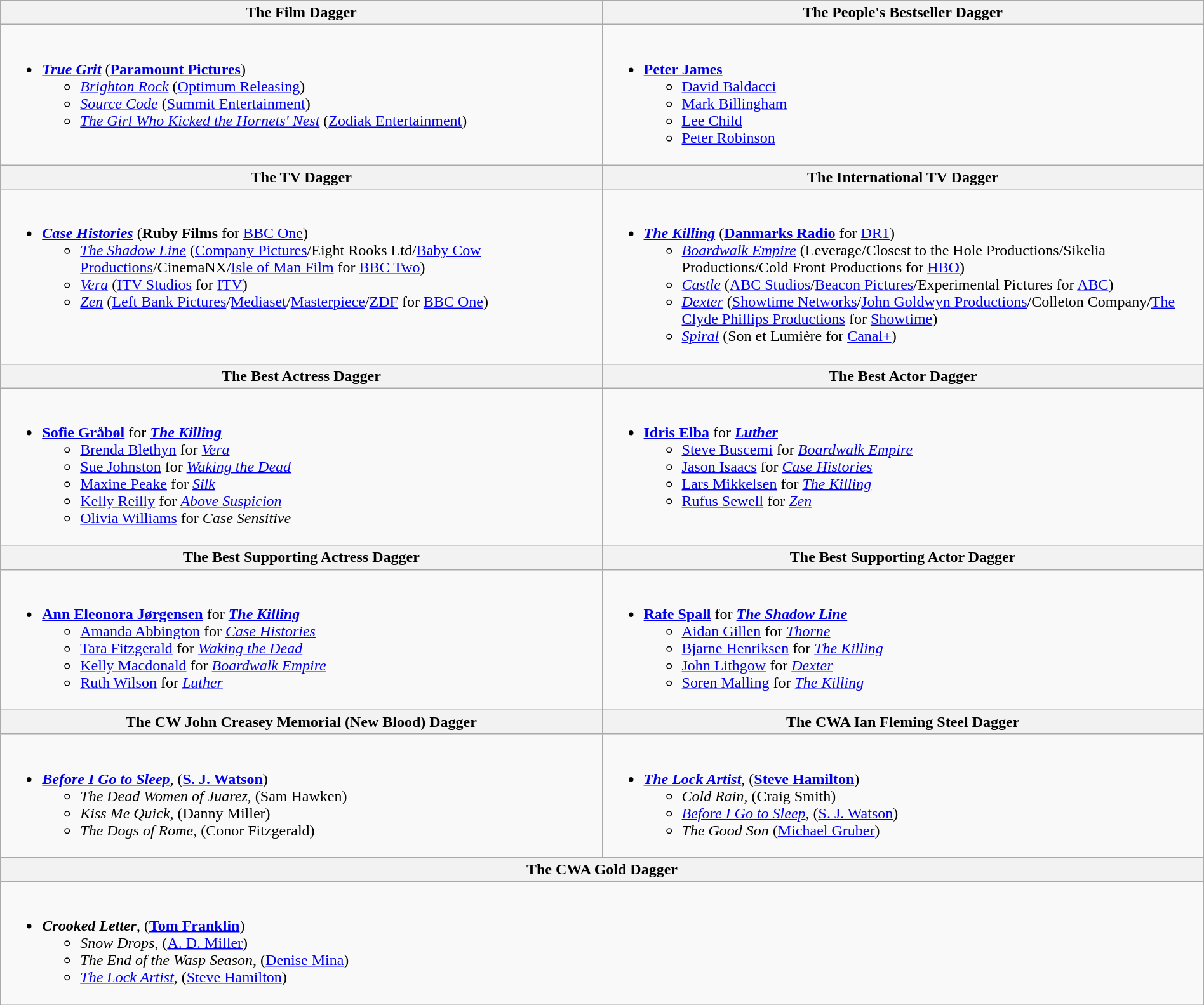<table class="wikitable" width="100%">
<tr>
</tr>
<tr>
<th width="50%">The Film Dagger</th>
<th width="50%">The People's Bestseller Dagger</th>
</tr>
<tr>
<td valign="top"><br><ul><li><strong><em><a href='#'>True Grit</a></em></strong> (<strong><a href='#'>Paramount Pictures</a></strong>)<ul><li><em><a href='#'>Brighton Rock</a></em> (<a href='#'>Optimum Releasing</a>)</li><li><em><a href='#'>Source Code</a></em> (<a href='#'>Summit Entertainment</a>)</li><li><em><a href='#'>The Girl Who Kicked the Hornets' Nest</a></em> (<a href='#'>Zodiak Entertainment</a>)</li></ul></li></ul></td>
<td valign="top"><br><ul><li><strong><a href='#'>Peter James</a></strong><ul><li><a href='#'>David Baldacci</a></li><li><a href='#'>Mark Billingham</a></li><li><a href='#'>Lee Child</a></li><li><a href='#'>Peter Robinson</a></li></ul></li></ul></td>
</tr>
<tr>
<th width="50%">The TV Dagger</th>
<th width="50%">The International TV Dagger</th>
</tr>
<tr>
<td valign="top"><br><ul><li><strong><em><a href='#'>Case Histories</a></em></strong> (<strong>Ruby Films</strong> for <a href='#'>BBC One</a>)<ul><li><em><a href='#'>The Shadow Line</a></em> (<a href='#'>Company Pictures</a>/Eight Rooks Ltd/<a href='#'>Baby Cow Productions</a>/CinemaNX/<a href='#'>Isle of Man Film</a> for <a href='#'>BBC Two</a>)</li><li><em><a href='#'>Vera</a></em> (<a href='#'>ITV Studios</a> for <a href='#'>ITV</a>)</li><li><em><a href='#'>Zen</a></em> (<a href='#'>Left Bank Pictures</a>/<a href='#'>Mediaset</a>/<a href='#'>Masterpiece</a>/<a href='#'>ZDF</a> for <a href='#'>BBC One</a>)</li></ul></li></ul></td>
<td valign="top"><br><ul><li><strong><em><a href='#'>The Killing</a></em></strong> (<strong><a href='#'>Danmarks Radio</a></strong> for <a href='#'>DR1</a>)<ul><li><em><a href='#'>Boardwalk Empire</a></em> (Leverage/Closest to the Hole Productions/Sikelia Productions/Cold Front Productions for <a href='#'>HBO</a>)</li><li><em><a href='#'>Castle</a></em> (<a href='#'>ABC Studios</a>/<a href='#'>Beacon Pictures</a>/Experimental Pictures for <a href='#'>ABC</a>)</li><li><em><a href='#'>Dexter</a></em> (<a href='#'>Showtime Networks</a>/<a href='#'>John Goldwyn Productions</a>/Colleton Company/<a href='#'>The Clyde Phillips Productions</a> for <a href='#'>Showtime</a>)</li><li><em><a href='#'>Spiral</a></em> (Son et Lumière for <a href='#'>Canal+</a>)</li></ul></li></ul></td>
</tr>
<tr>
<th width="50%">The Best Actress Dagger</th>
<th width="50%">The Best Actor Dagger</th>
</tr>
<tr>
<td valign="top"><br><ul><li><strong><a href='#'>Sofie Gråbøl</a></strong> for <strong><em><a href='#'>The Killing</a></em></strong><ul><li><a href='#'>Brenda Blethyn</a> for <em><a href='#'>Vera</a></em></li><li><a href='#'>Sue Johnston</a> for <em><a href='#'>Waking the Dead</a></em></li><li><a href='#'>Maxine Peake</a> for <em><a href='#'>Silk</a></em></li><li><a href='#'>Kelly Reilly</a> for <em><a href='#'>Above Suspicion</a></em></li><li><a href='#'>Olivia Williams</a> for <em>Case Sensitive</em></li></ul></li></ul></td>
<td valign="top"><br><ul><li><strong><a href='#'>Idris Elba</a></strong> for <strong><em><a href='#'>Luther</a></em></strong><ul><li><a href='#'>Steve Buscemi</a> for <em><a href='#'>Boardwalk Empire</a></em></li><li><a href='#'>Jason Isaacs</a> for <em><a href='#'>Case Histories</a></em></li><li><a href='#'>Lars Mikkelsen</a> for <em><a href='#'>The Killing</a></em></li><li><a href='#'>Rufus Sewell</a> for <em><a href='#'>Zen</a></em></li></ul></li></ul></td>
</tr>
<tr>
<th width="50%">The Best Supporting Actress Dagger</th>
<th width="50%">The Best Supporting Actor Dagger</th>
</tr>
<tr>
<td valign="top"><br><ul><li><strong><a href='#'>Ann Eleonora Jørgensen</a></strong> for <strong><em><a href='#'>The Killing</a></em></strong><ul><li><a href='#'>Amanda Abbington</a> for <em><a href='#'>Case Histories</a></em></li><li><a href='#'>Tara Fitzgerald</a> for <em><a href='#'>Waking the Dead</a></em></li><li><a href='#'>Kelly Macdonald</a> for <em><a href='#'>Boardwalk Empire</a></em></li><li><a href='#'>Ruth Wilson</a> for <em><a href='#'>Luther</a></em></li></ul></li></ul></td>
<td valign="top"><br><ul><li><strong><a href='#'>Rafe Spall</a></strong> for <strong><em><a href='#'>The Shadow Line</a></em></strong><ul><li><a href='#'>Aidan Gillen</a> for <em><a href='#'>Thorne</a></em></li><li><a href='#'>Bjarne Henriksen</a> for <em><a href='#'>The Killing</a></em></li><li><a href='#'>John Lithgow</a> for <em><a href='#'>Dexter</a></em></li><li><a href='#'>Soren Malling</a> for <em><a href='#'>The Killing</a></em></li></ul></li></ul></td>
</tr>
<tr>
<th width="50%">The CW John Creasey Memorial (New Blood) Dagger</th>
<th width="50%">The CWA Ian Fleming Steel Dagger</th>
</tr>
<tr>
<td valign="top"><br><ul><li><strong><em><a href='#'>Before I Go to Sleep</a></em></strong>, (<strong><a href='#'>S. J. Watson</a></strong>)<ul><li><em>The Dead Women of Juarez</em>, (Sam Hawken)</li><li><em>Kiss Me Quick</em>, (Danny Miller)</li><li><em>The Dogs of Rome</em>, (Conor Fitzgerald)</li></ul></li></ul></td>
<td valign="top"><br><ul><li><strong><em><a href='#'>The Lock Artist</a></em></strong>, (<strong><a href='#'>Steve Hamilton</a></strong>)<ul><li><em>Cold Rain</em>, (Craig Smith)</li><li><em><a href='#'>Before I Go to Sleep</a></em>, (<a href='#'>S. J. Watson</a>)</li><li><em>The Good Son</em> (<a href='#'>Michael Gruber</a>)</li></ul></li></ul></td>
</tr>
<tr>
<th colspan=2>The CWA Gold Dagger</th>
</tr>
<tr>
<td valign="top" colspan=2><br><ul><li><strong><em>Crooked Letter</em></strong>, (<strong><a href='#'>Tom Franklin</a></strong>)<ul><li><em>Snow Drops</em>, (<a href='#'>A. D. Miller</a>)</li><li><em>The End of the Wasp Season</em>, (<a href='#'>Denise Mina</a>)</li><li><em><a href='#'>The Lock Artist</a></em>, (<a href='#'>Steve Hamilton</a>)</li></ul></li></ul></td>
</tr>
</table>
